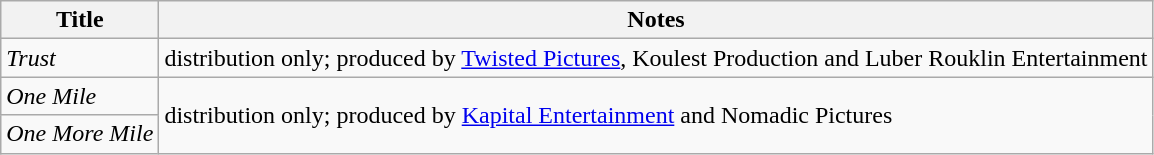<table class="wikitable sortable">
<tr>
<th>Title</th>
<th>Notes</th>
</tr>
<tr>
<td><em>Trust</em></td>
<td>distribution only; produced by <a href='#'>Twisted Pictures</a>, Koulest Production and Luber Rouklin Entertainment</td>
</tr>
<tr>
<td><em>One Mile</em></td>
<td rowspan="2">distribution only; produced by <a href='#'>Kapital Entertainment</a> and Nomadic Pictures</td>
</tr>
<tr>
<td><em>One More Mile</em></td>
</tr>
</table>
